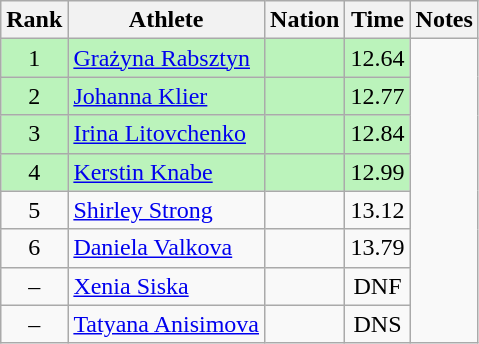<table class="wikitable sortable" style="text-align:center">
<tr>
<th>Rank</th>
<th>Athlete</th>
<th>Nation</th>
<th>Time</th>
<th>Notes</th>
</tr>
<tr style="background:#bbf3bb;">
<td>1</td>
<td align=left><a href='#'>Grażyna Rabsztyn</a></td>
<td align=left></td>
<td>12.64</td>
</tr>
<tr style="background:#bbf3bb;">
<td>2</td>
<td align=left><a href='#'>Johanna Klier</a></td>
<td align=left></td>
<td>12.77</td>
</tr>
<tr style="background:#bbf3bb;">
<td>3</td>
<td align=left><a href='#'>Irina Litovchenko</a></td>
<td align=left></td>
<td>12.84</td>
</tr>
<tr style="background:#bbf3bb;">
<td>4</td>
<td align=left><a href='#'>Kerstin Knabe</a></td>
<td align=left></td>
<td>12.99</td>
</tr>
<tr>
<td>5</td>
<td align=left><a href='#'>Shirley Strong</a></td>
<td align=left></td>
<td>13.12</td>
</tr>
<tr>
<td>6</td>
<td align=left><a href='#'>Daniela Valkova</a></td>
<td align=left></td>
<td>13.79</td>
</tr>
<tr>
<td>–</td>
<td align=left><a href='#'>Xenia Siska</a></td>
<td align=left></td>
<td>DNF</td>
</tr>
<tr>
<td>–</td>
<td align=left><a href='#'>Tatyana Anisimova</a></td>
<td align=left></td>
<td>DNS</td>
</tr>
</table>
